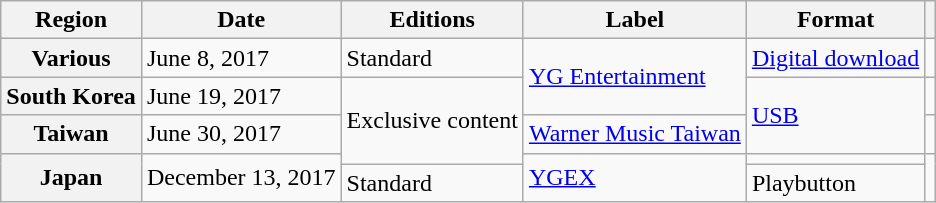<table class="wikitable plainrowheaders">
<tr>
<th>Region</th>
<th>Date</th>
<th>Editions</th>
<th>Label</th>
<th>Format</th>
<th></th>
</tr>
<tr>
<th scope="row">Various</th>
<td>June 8, 2017</td>
<td>Standard</td>
<td rowspan="2"><a href='#'>YG Entertainment</a></td>
<td><a href='#'>Digital download</a></td>
<td></td>
</tr>
<tr>
<th scope="row">South Korea</th>
<td>June 19, 2017</td>
<td rowspan="3">Exclusive content </td>
<td rowspan="2"><a href='#'>USB</a></td>
<td></td>
</tr>
<tr>
<th scope="row">Taiwan</th>
<td>June 30, 2017</td>
<td><a href='#'>Warner Music Taiwan</a></td>
<td></td>
</tr>
<tr>
<th scope="row" rowspan="2">Japan</th>
<td rowspan="2">December 13, 2017</td>
<td rowspan="2"><a href='#'>YGEX</a></td>
<td></td>
<td rowspan="2"></td>
</tr>
<tr>
<td>Standard</td>
<td>Playbutton</td>
</tr>
</table>
